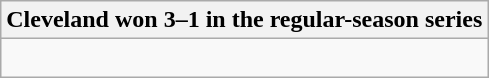<table class="wikitable collapsible collapsed">
<tr>
<th>Cleveland won 3–1 in the regular-season series</th>
</tr>
<tr>
<td><br>


</td>
</tr>
</table>
